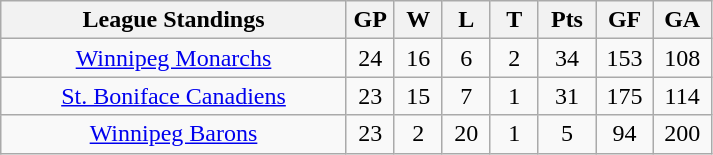<table class="wikitable" style="text-align:center">
<tr>
<th width="45%">League Standings</th>
<th width="6.25%">GP</th>
<th width="6.25%">W</th>
<th width="6.25%">L</th>
<th width="6.25%">T</th>
<th width="7.5%">Pts</th>
<th width="7.5%">GF</th>
<th width="7.5%">GA</th>
</tr>
<tr>
<td><a href='#'>Winnipeg Monarchs</a></td>
<td>24</td>
<td>16</td>
<td>6</td>
<td>2</td>
<td>34</td>
<td>153</td>
<td>108</td>
</tr>
<tr>
<td><a href='#'>St. Boniface Canadiens</a></td>
<td>23</td>
<td>15</td>
<td>7</td>
<td>1</td>
<td>31</td>
<td>175</td>
<td>114</td>
</tr>
<tr>
<td><a href='#'>Winnipeg Barons</a></td>
<td>23</td>
<td>2</td>
<td>20</td>
<td>1</td>
<td>5</td>
<td>94</td>
<td>200</td>
</tr>
</table>
